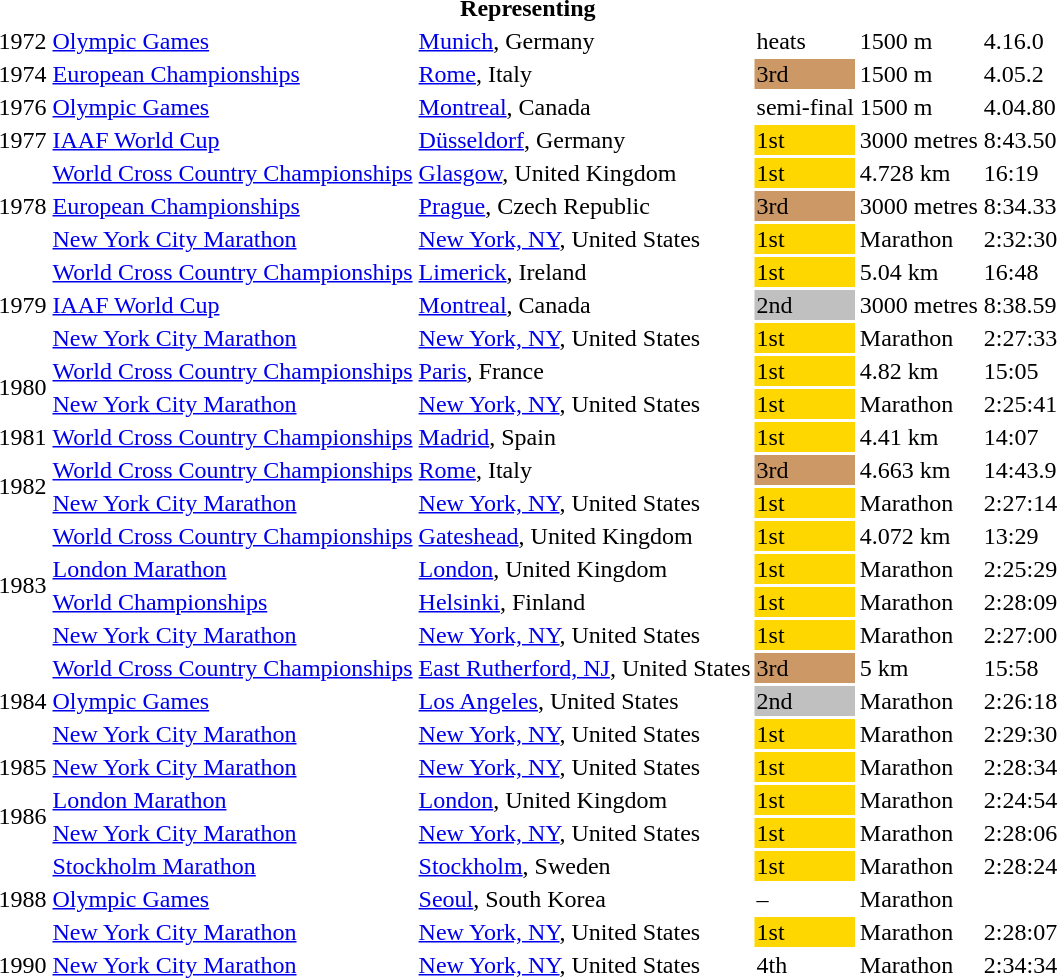<table>
<tr>
<th colspan="7">Representing </th>
</tr>
<tr>
<td>1972</td>
<td><a href='#'>Olympic Games</a></td>
<td><a href='#'>Munich</a>, Germany</td>
<td>heats</td>
<td>1500 m</td>
<td>4.16.0</td>
</tr>
<tr>
<td>1974</td>
<td><a href='#'>European Championships</a></td>
<td><a href='#'>Rome</a>, Italy</td>
<td bgcolor=cc9966>3rd</td>
<td>1500 m</td>
<td>4.05.2</td>
</tr>
<tr>
<td>1976</td>
<td><a href='#'>Olympic Games</a></td>
<td><a href='#'>Montreal</a>, Canada</td>
<td>semi-final</td>
<td>1500 m</td>
<td>4.04.80</td>
</tr>
<tr>
<td>1977</td>
<td><a href='#'>IAAF World Cup</a></td>
<td><a href='#'>Düsseldorf</a>, Germany</td>
<td bgcolor=gold>1st</td>
<td>3000 metres</td>
<td>8:43.50</td>
</tr>
<tr>
<td rowspan=3>1978</td>
<td><a href='#'>World Cross Country Championships</a></td>
<td><a href='#'>Glasgow</a>, United Kingdom</td>
<td bgcolor=gold>1st</td>
<td>4.728 km</td>
<td>16:19</td>
</tr>
<tr>
<td><a href='#'>European Championships</a></td>
<td><a href='#'>Prague</a>, Czech Republic</td>
<td bgcolor=cc9966>3rd</td>
<td>3000 metres</td>
<td>8:34.33</td>
</tr>
<tr>
<td><a href='#'>New York City Marathon</a></td>
<td><a href='#'>New York, NY</a>, United States</td>
<td bgcolor=gold>1st</td>
<td>Marathon</td>
<td>2:32:30</td>
</tr>
<tr>
<td rowspan=3>1979</td>
<td><a href='#'>World Cross Country Championships</a></td>
<td><a href='#'>Limerick</a>, Ireland</td>
<td bgcolor=gold>1st</td>
<td>5.04 km</td>
<td>16:48</td>
</tr>
<tr>
<td><a href='#'>IAAF World Cup</a></td>
<td><a href='#'>Montreal</a>, Canada</td>
<td bgcolor=silver>2nd</td>
<td>3000 metres</td>
<td>8:38.59</td>
</tr>
<tr>
<td><a href='#'>New York City Marathon</a></td>
<td><a href='#'>New York, NY</a>, United States</td>
<td bgcolor=gold>1st</td>
<td>Marathon</td>
<td>2:27:33</td>
</tr>
<tr>
<td rowspan=2>1980</td>
<td><a href='#'>World Cross Country Championships</a></td>
<td><a href='#'>Paris</a>, France</td>
<td bgcolor=gold>1st</td>
<td>4.82 km</td>
<td>15:05</td>
</tr>
<tr>
<td><a href='#'>New York City Marathon</a></td>
<td><a href='#'>New York, NY</a>, United States</td>
<td bgcolor=gold>1st</td>
<td>Marathon</td>
<td>2:25:41</td>
</tr>
<tr>
<td>1981</td>
<td><a href='#'>World Cross Country Championships</a></td>
<td><a href='#'>Madrid</a>, Spain</td>
<td bgcolor=gold>1st</td>
<td>4.41 km</td>
<td>14:07</td>
</tr>
<tr>
<td rowspan=2>1982</td>
<td><a href='#'>World Cross Country Championships</a></td>
<td><a href='#'>Rome</a>, Italy</td>
<td bgcolor=cc9966>3rd</td>
<td>4.663 km</td>
<td>14:43.9</td>
</tr>
<tr>
<td><a href='#'>New York City Marathon</a></td>
<td><a href='#'>New York, NY</a>, United States</td>
<td bgcolor=gold>1st</td>
<td>Marathon</td>
<td>2:27:14</td>
</tr>
<tr>
<td rowspan=4>1983</td>
<td><a href='#'>World Cross Country Championships</a></td>
<td><a href='#'>Gateshead</a>, United Kingdom</td>
<td bgcolor=gold>1st</td>
<td>4.072 km</td>
<td>13:29</td>
</tr>
<tr>
<td><a href='#'>London Marathon</a></td>
<td><a href='#'>London</a>, United Kingdom</td>
<td bgcolor=gold>1st</td>
<td>Marathon</td>
<td>2:25:29</td>
</tr>
<tr>
<td><a href='#'>World Championships</a></td>
<td><a href='#'>Helsinki</a>, Finland</td>
<td bgcolor=gold>1st</td>
<td>Marathon</td>
<td>2:28:09</td>
</tr>
<tr>
<td><a href='#'>New York City Marathon</a></td>
<td><a href='#'>New York, NY</a>, United States</td>
<td bgcolor=gold>1st</td>
<td>Marathon</td>
<td>2:27:00</td>
</tr>
<tr>
<td rowspan=3>1984</td>
<td><a href='#'>World Cross Country Championships</a></td>
<td><a href='#'>East Rutherford, NJ</a>, United States</td>
<td bgcolor=cc9966>3rd</td>
<td>5 km</td>
<td>15:58</td>
</tr>
<tr>
<td><a href='#'>Olympic Games</a></td>
<td><a href='#'>Los Angeles</a>, United States</td>
<td bgcolor=silver>2nd</td>
<td>Marathon</td>
<td>2:26:18</td>
</tr>
<tr>
<td><a href='#'>New York City Marathon</a></td>
<td><a href='#'>New York, NY</a>, United States</td>
<td bgcolor=gold>1st</td>
<td>Marathon</td>
<td>2:29:30</td>
</tr>
<tr>
<td>1985</td>
<td><a href='#'>New York City Marathon</a></td>
<td><a href='#'>New York, NY</a>, United States</td>
<td bgcolor=gold>1st</td>
<td>Marathon</td>
<td>2:28:34</td>
</tr>
<tr>
<td rowspan=2>1986</td>
<td><a href='#'>London Marathon</a></td>
<td><a href='#'>London</a>, United Kingdom</td>
<td bgcolor=gold>1st</td>
<td>Marathon</td>
<td>2:24:54</td>
</tr>
<tr>
<td><a href='#'>New York City Marathon</a></td>
<td><a href='#'>New York, NY</a>, United States</td>
<td bgcolor=gold>1st</td>
<td>Marathon</td>
<td>2:28:06</td>
</tr>
<tr>
<td rowspan=3>1988</td>
<td><a href='#'>Stockholm Marathon</a></td>
<td><a href='#'>Stockholm</a>, Sweden</td>
<td bgcolor=gold>1st</td>
<td>Marathon</td>
<td>2:28:24</td>
</tr>
<tr>
<td><a href='#'>Olympic Games</a></td>
<td><a href='#'>Seoul</a>, South Korea</td>
<td>–</td>
<td>Marathon</td>
<td></td>
</tr>
<tr>
<td><a href='#'>New York City Marathon</a></td>
<td><a href='#'>New York, NY</a>, United States</td>
<td bgcolor=gold>1st</td>
<td>Marathon</td>
<td>2:28:07</td>
</tr>
<tr>
<td>1990</td>
<td><a href='#'>New York City Marathon</a></td>
<td><a href='#'>New York, NY</a>, United States</td>
<td>4th</td>
<td>Marathon</td>
<td>2:34:34</td>
</tr>
</table>
